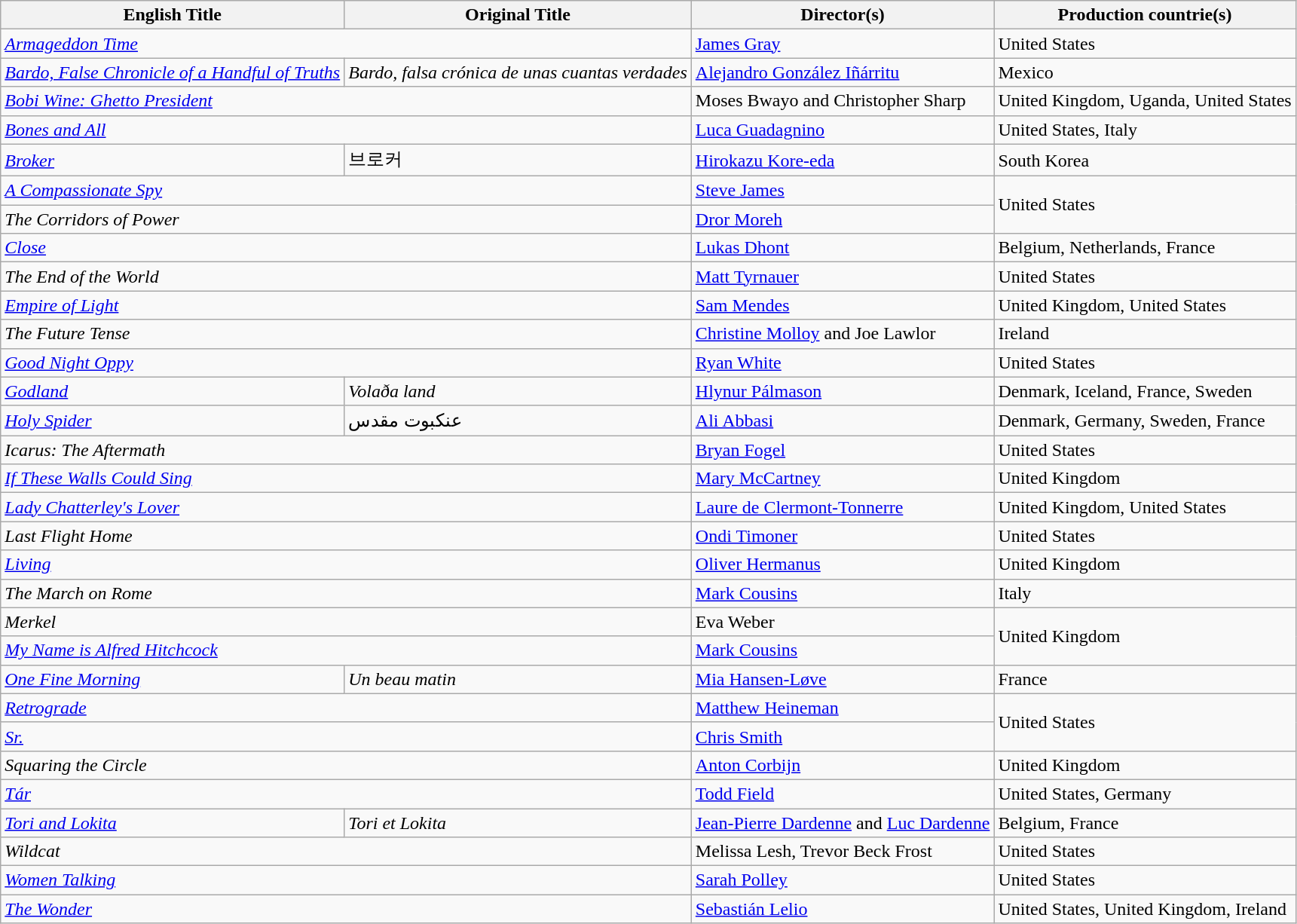<table class="wikitable">
<tr>
<th>English Title</th>
<th>Original Title</th>
<th>Director(s)</th>
<th>Production countrie(s)</th>
</tr>
<tr>
<td colspan="2"><em><a href='#'>Armageddon Time</a></em></td>
<td><a href='#'>James Gray</a></td>
<td>United States</td>
</tr>
<tr>
<td><em><a href='#'>Bardo, False Chronicle of a Handful of Truths</a></em></td>
<td><em>Bardo, falsa crónica de unas cuantas verdades</em></td>
<td><a href='#'>Alejandro González Iñárritu</a></td>
<td>Mexico</td>
</tr>
<tr>
<td colspan="2"><em><a href='#'>Bobi Wine: Ghetto President</a></em></td>
<td>Moses Bwayo and Christopher Sharp</td>
<td>United Kingdom, Uganda, United States</td>
</tr>
<tr>
<td colspan="2"><em><a href='#'>Bones and All</a></em></td>
<td><a href='#'>Luca Guadagnino</a></td>
<td>United States, Italy</td>
</tr>
<tr>
<td><em><a href='#'>Broker</a></em></td>
<td>브로커</td>
<td><a href='#'>Hirokazu Kore-eda</a></td>
<td>South Korea</td>
</tr>
<tr>
<td colspan="2"><em><a href='#'>A Compassionate Spy</a></em></td>
<td><a href='#'>Steve James</a></td>
<td rowspan="2">United States</td>
</tr>
<tr>
<td colspan="2"><em>The Corridors of Power</em></td>
<td><a href='#'>Dror Moreh</a></td>
</tr>
<tr>
<td colspan="2"><em><a href='#'>Close</a></em></td>
<td><a href='#'>Lukas Dhont</a></td>
<td>Belgium, Netherlands, France</td>
</tr>
<tr>
<td colspan="2"><em>The End of the World</em></td>
<td><a href='#'>Matt Tyrnauer</a></td>
<td>United States</td>
</tr>
<tr>
<td colspan="2"><em><a href='#'>Empire of Light</a></em></td>
<td><a href='#'>Sam Mendes</a></td>
<td>United Kingdom, United States</td>
</tr>
<tr>
<td colspan="2"><em>The Future Tense</em></td>
<td><a href='#'>Christine Molloy</a> and Joe Lawlor</td>
<td>Ireland</td>
</tr>
<tr>
<td colspan="2"><em><a href='#'>Good Night Oppy</a></em></td>
<td><a href='#'>Ryan White</a></td>
<td>United States</td>
</tr>
<tr>
<td><em><a href='#'>Godland</a></em></td>
<td><em>Volaða land</em></td>
<td><a href='#'>Hlynur Pálmason</a></td>
<td>Denmark, Iceland, France, Sweden</td>
</tr>
<tr>
<td><em><a href='#'>Holy Spider</a></em></td>
<td>عنکبوت مقدس</td>
<td><a href='#'>Ali Abbasi</a></td>
<td>Denmark, Germany, Sweden, France</td>
</tr>
<tr>
<td colspan="2"><em>Icarus: The Aftermath</em></td>
<td><a href='#'>Bryan Fogel</a></td>
<td>United States</td>
</tr>
<tr>
<td colspan="2"><em><a href='#'>If These Walls Could Sing</a></em></td>
<td><a href='#'>Mary McCartney</a></td>
<td>United Kingdom</td>
</tr>
<tr>
<td colspan="2"><em><a href='#'>Lady Chatterley's Lover</a></em></td>
<td><a href='#'>Laure de Clermont-Tonnerre</a></td>
<td>United Kingdom, United States</td>
</tr>
<tr>
<td colspan="2"><em>Last Flight Home</em></td>
<td><a href='#'>Ondi Timoner</a></td>
<td>United States</td>
</tr>
<tr>
<td colspan="2"><em><a href='#'>Living</a></em></td>
<td><a href='#'>Oliver Hermanus</a></td>
<td>United Kingdom</td>
</tr>
<tr>
<td colspan="2"><em>The March on Rome</em></td>
<td><a href='#'>Mark Cousins</a></td>
<td>Italy</td>
</tr>
<tr>
<td colspan="2"><em>Merkel</em></td>
<td>Eva Weber</td>
<td rowspan="2">United Kingdom</td>
</tr>
<tr>
<td colspan="2"><em><a href='#'>My Name is Alfred Hitchcock</a></em></td>
<td><a href='#'>Mark Cousins</a></td>
</tr>
<tr>
<td><em><a href='#'>One Fine Morning</a></em></td>
<td><em>Un beau matin</em></td>
<td><a href='#'>Mia Hansen-Løve</a></td>
<td>France</td>
</tr>
<tr>
<td colspan="2"><em><a href='#'>Retrograde</a></em></td>
<td><a href='#'>Matthew Heineman</a></td>
<td rowspan="2">United States</td>
</tr>
<tr>
<td colspan="2"><em><a href='#'>Sr.</a></em></td>
<td><a href='#'>Chris Smith</a></td>
</tr>
<tr>
<td colspan="2"><em>Squaring the Circle</em></td>
<td><a href='#'>Anton Corbijn</a></td>
<td>United Kingdom</td>
</tr>
<tr>
<td colspan="2"><em><a href='#'>Tár</a></em></td>
<td><a href='#'>Todd Field</a></td>
<td>United States, Germany</td>
</tr>
<tr>
<td><em><a href='#'>Tori and Lokita</a></em></td>
<td><em>Tori et Lokita</em></td>
<td><a href='#'>Jean-Pierre Dardenne</a> and <a href='#'>Luc Dardenne</a></td>
<td>Belgium, France</td>
</tr>
<tr>
<td colspan="2"><em>Wildcat</em></td>
<td>Melissa Lesh, Trevor Beck Frost</td>
<td>United States</td>
</tr>
<tr>
<td colspan="2"><em><a href='#'>Women Talking</a></em></td>
<td><a href='#'>Sarah Polley</a></td>
<td>United States</td>
</tr>
<tr>
<td colspan="2"><em><a href='#'>The Wonder</a></em></td>
<td><a href='#'>Sebastián Lelio</a></td>
<td>United States, United Kingdom, Ireland</td>
</tr>
</table>
